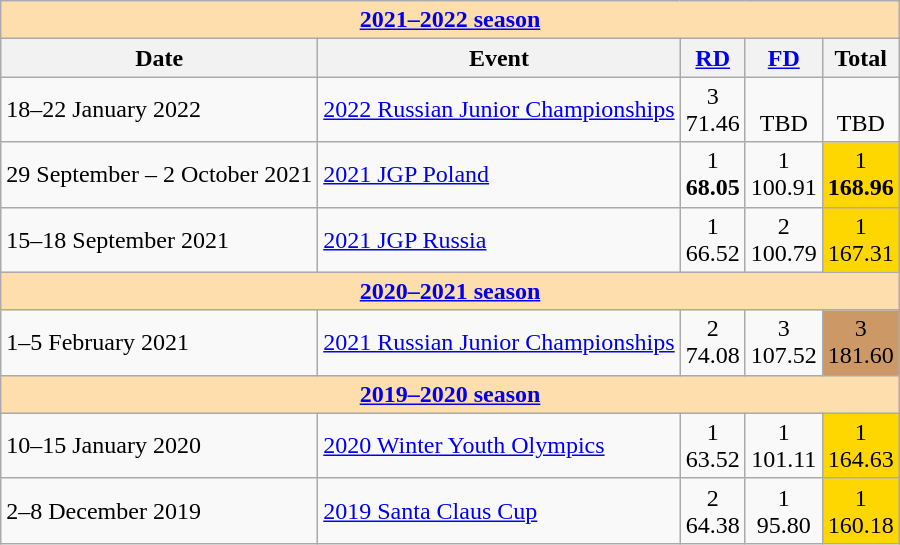<table class="wikitable">
<tr>
<td colspan="5" style="background-color: #ffdead; " align="center"><a href='#'><strong>2021–2022 season</strong></a></td>
</tr>
<tr>
<th>Date</th>
<th>Event</th>
<th><a href='#'>RD</a></th>
<th><a href='#'>FD</a></th>
<th>Total</th>
</tr>
<tr>
<td>18–22 January 2022</td>
<td><a href='#'>2022 Russian Junior Championships</a></td>
<td align=center>3 <br> 71.46</td>
<td align=center><br> TBD</td>
<td align=center><br> TBD</td>
</tr>
<tr>
<td>29 September – 2 October 2021</td>
<td><a href='#'>2021 JGP Poland</a></td>
<td align=center>1 <br> <strong>68.05</strong></td>
<td align=center>1 <br> 100.91</td>
<td align=center bgcolor=gold>1 <br> <strong>168.96</strong></td>
</tr>
<tr>
<td>15–18 September 2021</td>
<td><a href='#'>2021 JGP Russia</a></td>
<td align=center>1 <br> 66.52</td>
<td align=center>2 <br> 100.79</td>
<td align=center bgcolor=gold>1 <br> 167.31</td>
</tr>
<tr>
<td colspan="5" style="background-color: #ffdead; " align="center"><a href='#'><strong>2020–2021 season</strong></a></td>
</tr>
<tr>
<td>1–5 February 2021</td>
<td><a href='#'>2021 Russian Junior Championships</a></td>
<td align=center>2 <br> 74.08</td>
<td align=center>3 <br> 107.52</td>
<td align=center bgcolor=cc9966>3 <br> 181.60</td>
</tr>
<tr>
<td colspan="5" style="background-color: #ffdead; " align="center"><a href='#'><strong>2019–2020 season</strong></a></td>
</tr>
<tr>
<td>10–15 January 2020</td>
<td><a href='#'>2020 Winter Youth Olympics</a></td>
<td align=center>1 <br> 63.52</td>
<td align=center>1 <br> 101.11</td>
<td align=center bgcolor=gold>1 <br> 164.63</td>
</tr>
<tr>
<td>2–8 December 2019</td>
<td><a href='#'>2019 Santa Claus Cup</a></td>
<td align=center>2 <br> 64.38</td>
<td align=center>1 <br> 95.80</td>
<td align=center bgcolor=gold>1 <br> 160.18</td>
</tr>
</table>
